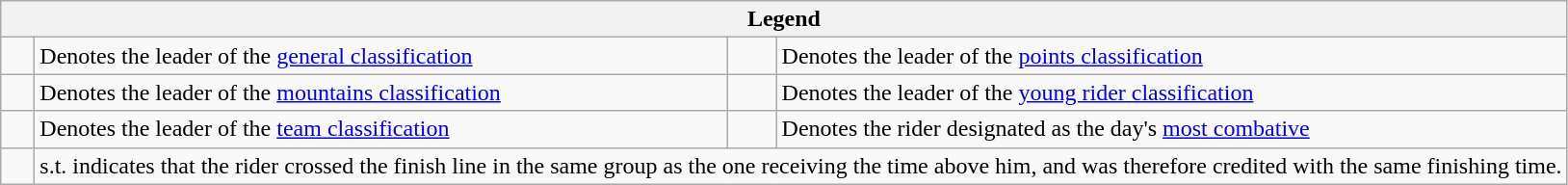<table class="wikitable">
<tr>
<th colspan=4>Legend</th>
</tr>
<tr>
<td>    </td>
<td>Denotes the leader of the <a href='#'>general classification</a></td>
<td>    </td>
<td>Denotes the leader of the <a href='#'>points classification</a></td>
</tr>
<tr>
<td>    </td>
<td>Denotes the leader of the <a href='#'>mountains classification</a></td>
<td>    </td>
<td>Denotes the leader of the <a href='#'>young rider classification</a></td>
</tr>
<tr>
<td>    </td>
<td>Denotes the leader of the <a href='#'>team classification</a></td>
<td>    </td>
<td>Denotes the rider designated as the day's <a href='#'>most combative</a></td>
</tr>
<tr>
<td>  </td>
<td colspan=3>s.t. indicates that the rider crossed the finish line in the same group as the one receiving the time above him, and was therefore credited with the same finishing time.</td>
</tr>
</table>
